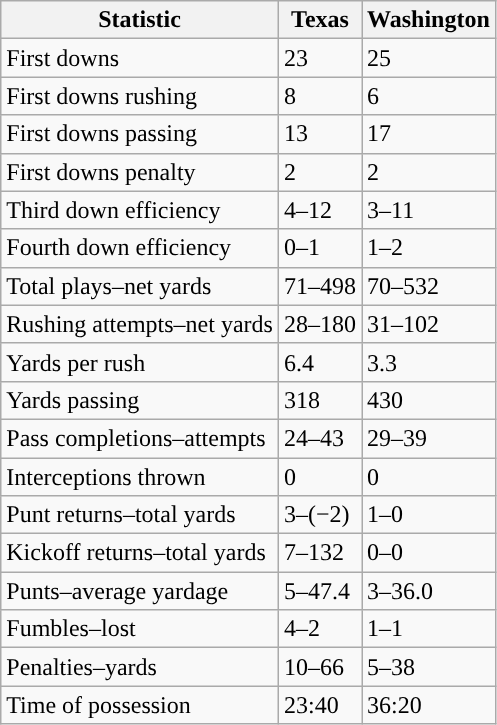<table class="wikitable">
<tr>
<th>Statistic</th>
<th><strong>Texas</strong></th>
<th><strong>Washington</strong></th>
</tr>
<tr>
<td>First downs</td>
<td>23</td>
<td>25</td>
</tr>
<tr>
<td>First downs rushing</td>
<td>8</td>
<td>6</td>
</tr>
<tr>
<td>First downs passing</td>
<td>13</td>
<td>17</td>
</tr>
<tr>
<td>First downs penalty</td>
<td>2</td>
<td>2</td>
</tr>
<tr>
<td>Third down efficiency</td>
<td>4–12</td>
<td>3–11</td>
</tr>
<tr>
<td>Fourth down efficiency</td>
<td>0–1</td>
<td>1–2</td>
</tr>
<tr>
<td>Total plays–net yards</td>
<td>71–498</td>
<td>70–532</td>
</tr>
<tr>
<td>Rushing attempts–net yards</td>
<td>28–180</td>
<td>31–102</td>
</tr>
<tr>
<td>Yards per rush</td>
<td>6.4</td>
<td>3.3</td>
</tr>
<tr>
<td>Yards passing</td>
<td>318</td>
<td>430</td>
</tr>
<tr>
<td>Pass completions–attempts</td>
<td>24–43</td>
<td>29–39</td>
</tr>
<tr>
<td>Interceptions thrown</td>
<td>0</td>
<td>0</td>
</tr>
<tr>
<td>Punt returns–total yards</td>
<td>3–(−2)</td>
<td>1–0</td>
</tr>
<tr>
<td>Kickoff returns–total yards</td>
<td>7–132</td>
<td>0–0</td>
</tr>
<tr>
<td>Punts–average yardage</td>
<td>5–47.4</td>
<td>3–36.0</td>
</tr>
<tr>
<td>Fumbles–lost</td>
<td>4–2</td>
<td>1–1</td>
</tr>
<tr>
<td>Penalties–yards</td>
<td>10–66</td>
<td>5–38</td>
</tr>
<tr>
<td>Time of possession</td>
<td>23:40</td>
<td>36:20</td>
</tr>
</table>
